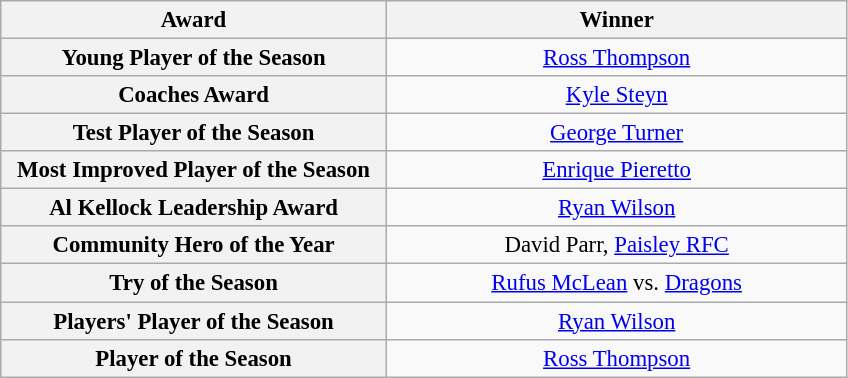<table class="wikitable" style="font-size:95%; text-align:center;">
<tr>
<th style="width:250px">Award</th>
<th style="width:300px">Winner</th>
</tr>
<tr>
<th>Young Player of the Season</th>
<td> <a href='#'>Ross Thompson</a></td>
</tr>
<tr>
<th>Coaches Award</th>
<td> <a href='#'>Kyle Steyn</a></td>
</tr>
<tr>
<th>Test Player of the Season</th>
<td> <a href='#'>George Turner</a></td>
</tr>
<tr>
<th>Most Improved Player of the Season</th>
<td> <a href='#'>Enrique Pieretto</a></td>
</tr>
<tr>
<th>Al Kellock Leadership Award</th>
<td> <a href='#'>Ryan Wilson</a></td>
</tr>
<tr>
<th>Community Hero of the Year</th>
<td> David Parr, <a href='#'>Paisley RFC</a></td>
</tr>
<tr>
<th>Try of the Season</th>
<td> <a href='#'>Rufus McLean</a> vs.  <a href='#'>Dragons</a></td>
</tr>
<tr>
<th>Players' Player of the Season</th>
<td> <a href='#'>Ryan Wilson</a></td>
</tr>
<tr>
<th>Player of the Season</th>
<td> <a href='#'>Ross Thompson</a></td>
</tr>
</table>
